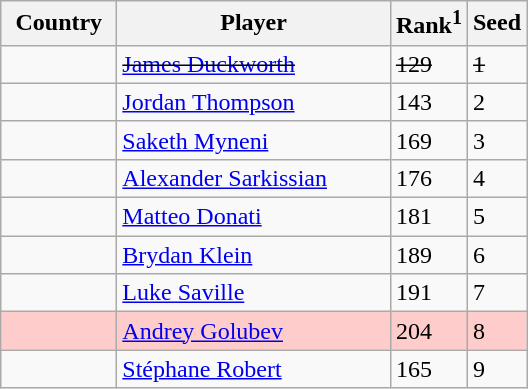<table class="sortable wikitable">
<tr>
<th width="70">Country</th>
<th width="175">Player</th>
<th>Rank<sup>1</sup></th>
<th>Seed</th>
</tr>
<tr>
<td><s></s></td>
<td><s><a href='#'>James Duckworth</a></s></td>
<td><s>129</s></td>
<td><s>1</s></td>
</tr>
<tr>
<td></td>
<td><a href='#'>Jordan Thompson</a></td>
<td>143</td>
<td>2</td>
</tr>
<tr>
<td></td>
<td><a href='#'>Saketh Myneni</a></td>
<td>169</td>
<td>3</td>
</tr>
<tr>
<td></td>
<td><a href='#'>Alexander Sarkissian</a></td>
<td>176</td>
<td>4</td>
</tr>
<tr>
<td></td>
<td><a href='#'>Matteo Donati</a></td>
<td>181</td>
<td>5</td>
</tr>
<tr>
<td></td>
<td><a href='#'>Brydan Klein</a></td>
<td>189</td>
<td>6</td>
</tr>
<tr>
<td></td>
<td><a href='#'>Luke Saville</a></td>
<td>191</td>
<td>7</td>
</tr>
<tr style="background:#fcc;">
<td></td>
<td><a href='#'>Andrey Golubev</a></td>
<td>204</td>
<td>8</td>
</tr>
<tr>
<td></td>
<td><a href='#'>Stéphane Robert</a></td>
<td>165</td>
<td>9</td>
</tr>
</table>
